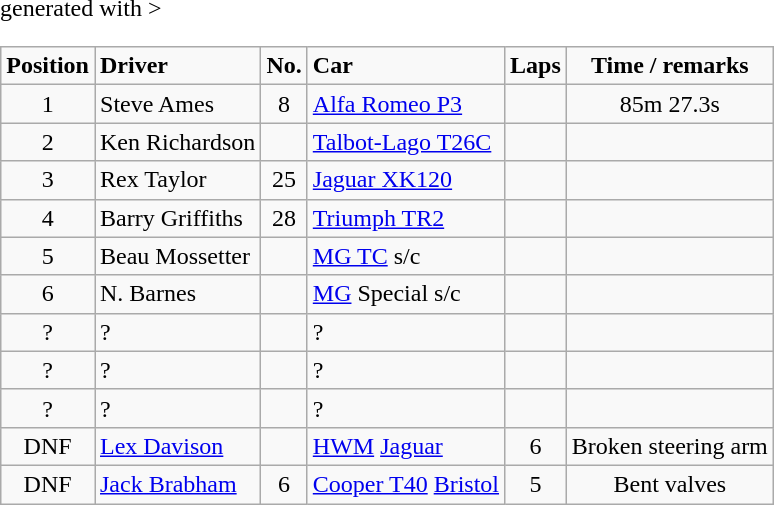<table class="wikitable" <hiddentext>generated with >
<tr style="font-weight:bold">
<td align="center">Position </td>
<td>Driver</td>
<td align="center">No.</td>
<td>Car</td>
<td align="center">Laps </td>
<td align="center">Time / remarks </td>
</tr>
<tr>
<td align="center">1</td>
<td>Steve Ames</td>
<td align="center">8</td>
<td><a href='#'>Alfa Romeo P3</a></td>
<td align="center"></td>
<td align="center">85m 27.3s </td>
</tr>
<tr>
<td align="center">2</td>
<td>Ken Richardson</td>
<td align="center"></td>
<td><a href='#'>Talbot-Lago T26C</a></td>
<td align="center"></td>
<td align="center"></td>
</tr>
<tr>
<td align="center">3</td>
<td>Rex Taylor</td>
<td align="center">25</td>
<td><a href='#'>Jaguar XK120</a></td>
<td align="center"></td>
<td align="center"></td>
</tr>
<tr>
<td align="center">4</td>
<td>Barry Griffiths</td>
<td align="center">28</td>
<td><a href='#'>Triumph TR2</a></td>
<td align="center"></td>
<td align="center"></td>
</tr>
<tr>
<td align="center">5</td>
<td>Beau Mossetter</td>
<td align="center"></td>
<td><a href='#'>MG TC</a> s/c</td>
<td align="center"></td>
<td align="center"></td>
</tr>
<tr>
<td align="center">6</td>
<td>N. Barnes</td>
<td align="center"></td>
<td><a href='#'>MG</a> Special s/c</td>
<td align="center"></td>
<td align="center"></td>
</tr>
<tr>
<td align="center">?</td>
<td>?</td>
<td align="center"></td>
<td>?</td>
<td align="center"></td>
<td align="center"></td>
</tr>
<tr>
<td align="center">?</td>
<td>?</td>
<td align="center"></td>
<td>?</td>
<td align="center"></td>
<td align="center"></td>
</tr>
<tr>
<td align="center">?</td>
<td>?</td>
<td align="center"></td>
<td>?</td>
<td align="center"></td>
<td align="center"></td>
</tr>
<tr>
<td align="center">DNF</td>
<td><a href='#'>Lex Davison</a></td>
<td align="center"></td>
<td><a href='#'>HWM</a> <a href='#'>Jaguar</a></td>
<td align="center">6</td>
<td align="center">Broken steering arm </td>
</tr>
<tr>
<td align="center">DNF</td>
<td><a href='#'>Jack Brabham</a></td>
<td align="center">6 </td>
<td><a href='#'>Cooper T40</a> <a href='#'>Bristol</a></td>
<td align="center">5</td>
<td align="center">Bent valves</td>
</tr>
</table>
